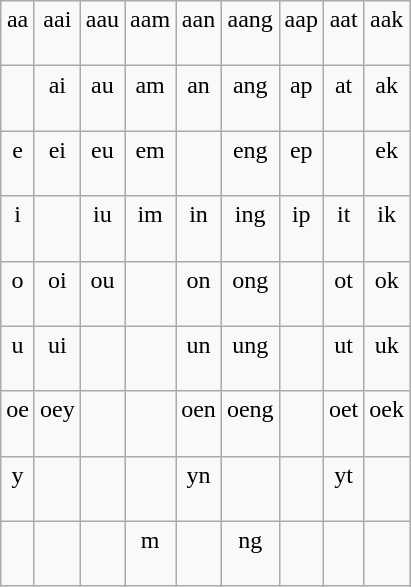<table class="wikitable" style="text-align: center">
<tr>
<td>aa<br><br></td>
<td>aai<br><br></td>
<td>aau<br><br></td>
<td>aam<br><br></td>
<td>aan<br><br></td>
<td>aang<br><br></td>
<td>aap<br><br></td>
<td>aat<br><br></td>
<td>aak<br><br></td>
</tr>
<tr>
<td> </td>
<td>ai<br><br></td>
<td>au<br><br></td>
<td>am<br><br></td>
<td>an<br><br></td>
<td>ang<br><br></td>
<td>ap<br><br></td>
<td>at<br><br></td>
<td>ak<br><br></td>
</tr>
<tr>
<td>e<br><br></td>
<td>ei<br><br></td>
<td>eu<br><br></td>
<td>em<br><br></td>
<td> </td>
<td>eng<br><br></td>
<td>ep<br><br></td>
<td> </td>
<td>ek<br><br></td>
</tr>
<tr>
<td>i<br><br></td>
<td> </td>
<td>iu<br><br></td>
<td>im<br><br></td>
<td>in<br><br></td>
<td>ing<br><br></td>
<td>ip<br><br></td>
<td>it<br><br></td>
<td>ik<br><br></td>
</tr>
<tr>
<td>o<br><br></td>
<td>oi<br><br></td>
<td>ou<br><br></td>
<td> </td>
<td>on<br><br></td>
<td>ong<br><br></td>
<td> </td>
<td>ot<br><br></td>
<td>ok<br><br></td>
</tr>
<tr>
<td>u<br><br></td>
<td>ui<br><br></td>
<td> </td>
<td> </td>
<td>un<br><br></td>
<td>ung<br><br></td>
<td> </td>
<td>ut<br><br></td>
<td>uk<br><br></td>
</tr>
<tr>
<td>oe<br><br></td>
<td>oey<br><br></td>
<td> </td>
<td> </td>
<td>oen<br><br></td>
<td>oeng<br><br></td>
<td> </td>
<td>oet<br><br></td>
<td>oek<br><br></td>
</tr>
<tr>
<td>y<br><br></td>
<td> </td>
<td> </td>
<td> </td>
<td>yn<br><br></td>
<td> </td>
<td> </td>
<td>yt<br><br></td>
<td> </td>
</tr>
<tr>
<td> </td>
<td> </td>
<td> </td>
<td>m<br><br></td>
<td> </td>
<td>ng<br><br></td>
<td> </td>
<td> </td>
<td> </td>
</tr>
</table>
